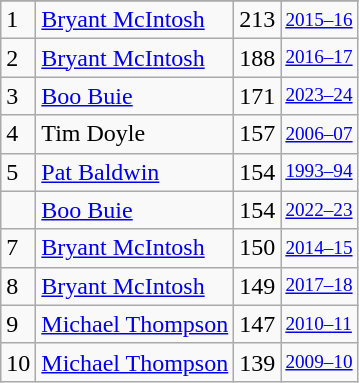<table class="wikitable">
<tr>
</tr>
<tr>
<td>1</td>
<td><a href='#'>Bryant McIntosh</a></td>
<td>213</td>
<td style="font-size:80%;"><a href='#'>2015–16</a></td>
</tr>
<tr>
<td>2</td>
<td><a href='#'>Bryant McIntosh</a></td>
<td>188</td>
<td style="font-size:80%;"><a href='#'>2016–17</a></td>
</tr>
<tr>
<td>3</td>
<td><a href='#'>Boo Buie</a></td>
<td>171</td>
<td style="font-size:80%;"><a href='#'>2023–24</a></td>
</tr>
<tr>
<td>4</td>
<td>Tim Doyle</td>
<td>157</td>
<td style="font-size:80%;"><a href='#'>2006–07</a></td>
</tr>
<tr>
<td>5</td>
<td><a href='#'>Pat Baldwin</a></td>
<td>154</td>
<td style="font-size:80%;"><a href='#'>1993–94</a></td>
</tr>
<tr>
<td></td>
<td><a href='#'>Boo Buie</a></td>
<td>154</td>
<td style="font-size:80%;"><a href='#'>2022–23</a></td>
</tr>
<tr>
<td>7</td>
<td><a href='#'>Bryant McIntosh</a></td>
<td>150</td>
<td style="font-size:80%;"><a href='#'>2014–15</a></td>
</tr>
<tr>
<td>8</td>
<td><a href='#'>Bryant McIntosh</a></td>
<td>149</td>
<td style="font-size:80%;"><a href='#'>2017–18</a></td>
</tr>
<tr>
<td>9</td>
<td><a href='#'>Michael Thompson</a></td>
<td>147</td>
<td style="font-size:80%;"><a href='#'>2010–11</a></td>
</tr>
<tr>
<td>10</td>
<td><a href='#'>Michael Thompson</a></td>
<td>139</td>
<td style="font-size:80%;"><a href='#'>2009–10</a></td>
</tr>
</table>
